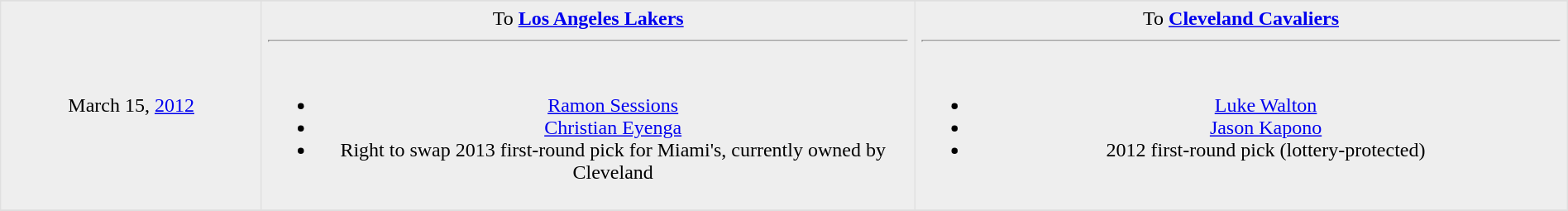<table border=1 style="border-collapse:collapse; text-align: center; width: 100%" bordercolor="#DFDFDF"  cellpadding="5">
<tr>
</tr>
<tr bgcolor="eeeeee">
<td style="width:12%">March 15, <a href='#'>2012</a></td>
<td style="width:30%" valign="top">To <strong><a href='#'>Los Angeles Lakers</a></strong><hr><br><ul><li><a href='#'>Ramon Sessions</a></li><li><a href='#'>Christian Eyenga</a></li><li>Right to swap 2013 first-round pick for Miami's, currently owned by Cleveland</li></ul></td>
<td style="width:30%" valign="top">To <strong><a href='#'>Cleveland Cavaliers</a></strong><hr><br><ul><li><a href='#'>Luke Walton</a></li><li><a href='#'>Jason Kapono</a></li><li>2012 first-round pick (lottery-protected)</li></ul></td>
</tr>
<tr>
</tr>
</table>
